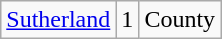<table class="wikitable sortable">
<tr>
<td><a href='#'>Sutherland</a></td>
<td align="center">1</td>
<td>County</td>
</tr>
</table>
